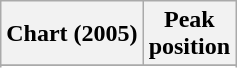<table class="wikitable plainrowheaders sortable" style="text-align:center;">
<tr>
<th scope="col">Chart (2005)</th>
<th scope="col">Peak<br>position</th>
</tr>
<tr>
</tr>
<tr>
</tr>
<tr>
</tr>
<tr>
</tr>
<tr>
</tr>
</table>
